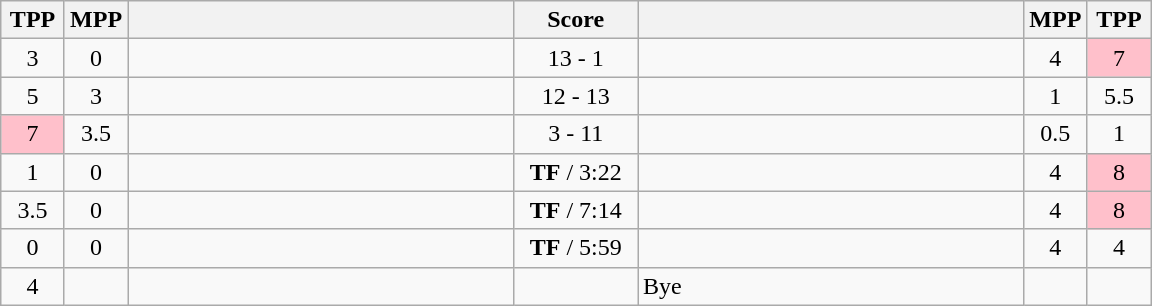<table class="wikitable" style="text-align: center;" |>
<tr>
<th width="35">TPP</th>
<th width="35">MPP</th>
<th width="250"></th>
<th width="75">Score</th>
<th width="250"></th>
<th width="35">MPP</th>
<th width="35">TPP</th>
</tr>
<tr>
<td>3</td>
<td>0</td>
<td style="text-align:left;"><strong></strong></td>
<td>13 - 1</td>
<td style="text-align:left;"></td>
<td>4</td>
<td bgcolor=pink>7</td>
</tr>
<tr>
<td>5</td>
<td>3</td>
<td style="text-align:left;"></td>
<td>12 - 13</td>
<td style="text-align:left;"><strong></strong></td>
<td>1</td>
<td>5.5</td>
</tr>
<tr>
<td bgcolor=pink>7</td>
<td>3.5</td>
<td style="text-align:left;"></td>
<td>3 - 11</td>
<td style="text-align:left;"><strong></strong></td>
<td>0.5</td>
<td>1</td>
</tr>
<tr>
<td>1</td>
<td>0</td>
<td style="text-align:left;"><strong></strong></td>
<td><strong>TF</strong> / 3:22</td>
<td style="text-align:left;"></td>
<td>4</td>
<td bgcolor=pink>8</td>
</tr>
<tr>
<td>3.5</td>
<td>0</td>
<td style="text-align:left;"><strong></strong></td>
<td><strong>TF</strong> / 7:14</td>
<td style="text-align:left;"></td>
<td>4</td>
<td bgcolor=pink>8</td>
</tr>
<tr>
<td>0</td>
<td>0</td>
<td style="text-align:left;"><strong></strong></td>
<td><strong>TF</strong> / 5:59</td>
<td style="text-align:left;"></td>
<td>4</td>
<td>4</td>
</tr>
<tr>
<td>4</td>
<td></td>
<td style="text-align:left;"><strong></strong></td>
<td></td>
<td style="text-align:left;">Bye</td>
<td></td>
<td></td>
</tr>
</table>
